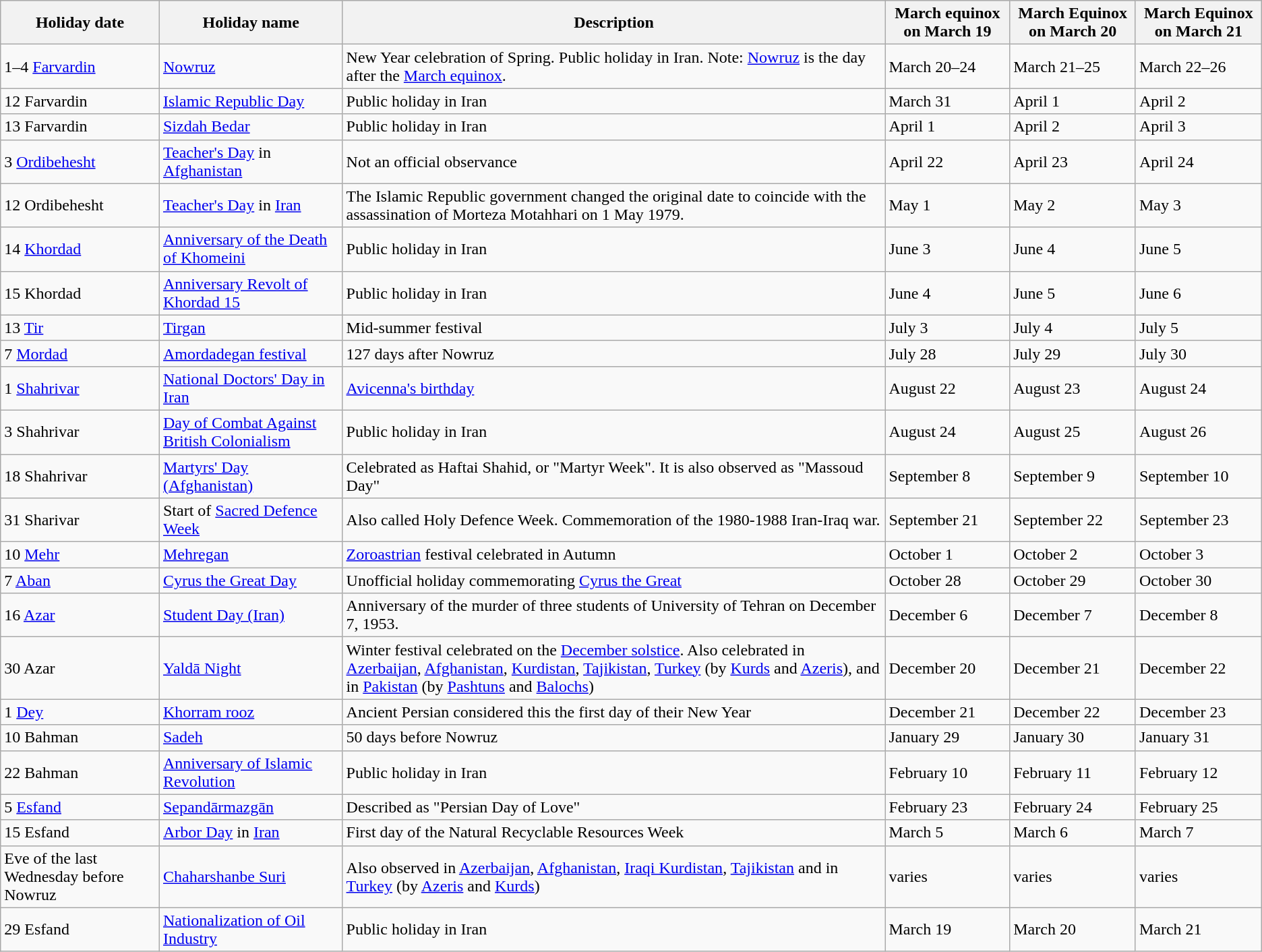<table class="wikitable">
<tr style="background:#efefef;">
<th>Holiday date</th>
<th>Holiday name</th>
<th>Description</th>
<th>March equinox on March 19</th>
<th>March Equinox on March 20</th>
<th>March Equinox on March 21</th>
</tr>
<tr>
<td>1–4 <a href='#'>Farvardin</a></td>
<td><a href='#'>Nowruz</a></td>
<td>New Year celebration of Spring. Public holiday in Iran. Note: <a href='#'>Nowruz</a> is the day after the <a href='#'>March equinox</a>.</td>
<td>March 20–24</td>
<td>March 21–25</td>
<td>March 22–26</td>
</tr>
<tr>
<td>12 Farvardin</td>
<td><a href='#'>Islamic Republic Day</a></td>
<td>Public holiday in Iran</td>
<td>March 31</td>
<td>April 1</td>
<td>April 2</td>
</tr>
<tr>
<td>13 Farvardin</td>
<td><a href='#'>Sizdah Bedar</a></td>
<td>Public holiday in Iran</td>
<td>April 1</td>
<td>April 2</td>
<td>April 3</td>
</tr>
<tr>
<td>3 <a href='#'>Ordibehesht</a></td>
<td><a href='#'>Teacher's Day</a> in <a href='#'>Afghanistan</a></td>
<td>Not an official observance</td>
<td>April 22</td>
<td>April 23</td>
<td>April 24</td>
</tr>
<tr>
<td>12 Ordibehesht</td>
<td><a href='#'>Teacher's Day</a> in <a href='#'>Iran</a></td>
<td>The Islamic Republic government changed the original date to coincide with the assassination of Morteza Motahhari on 1 May 1979.</td>
<td>May 1</td>
<td>May 2</td>
<td>May 3</td>
</tr>
<tr>
<td>14 <a href='#'>Khordad</a></td>
<td><a href='#'>Anniversary of the Death of Khomeini</a></td>
<td>Public holiday in Iran</td>
<td>June 3</td>
<td>June 4</td>
<td>June 5</td>
</tr>
<tr>
<td>15 Khordad</td>
<td><a href='#'>Anniversary Revolt of Khordad 15</a></td>
<td>Public holiday in Iran</td>
<td>June 4</td>
<td>June 5</td>
<td>June 6</td>
</tr>
<tr>
<td>13 <a href='#'>Tir</a></td>
<td><a href='#'>Tirgan</a></td>
<td>Mid-summer festival</td>
<td>July 3</td>
<td>July 4</td>
<td>July 5</td>
</tr>
<tr>
<td>7 <a href='#'>Mordad</a></td>
<td><a href='#'>Amordadegan festival</a></td>
<td>127 days after Nowruz</td>
<td>July 28</td>
<td>July 29</td>
<td>July 30</td>
</tr>
<tr>
<td>1 <a href='#'>Shahrivar</a></td>
<td><a href='#'>National Doctors' Day in Iran</a></td>
<td><a href='#'>Avicenna's birthday</a></td>
<td>August 22</td>
<td>August 23</td>
<td>August 24</td>
</tr>
<tr>
<td>3 Shahrivar</td>
<td><a href='#'>Day of Combat Against British Colonialism</a></td>
<td>Public holiday in Iran</td>
<td>August 24</td>
<td>August 25</td>
<td>August 26</td>
</tr>
<tr>
<td>18 Shahrivar</td>
<td><a href='#'>Martyrs' Day (Afghanistan)</a></td>
<td>Celebrated as Haftai Shahid, or "Martyr Week". It is also observed as "Massoud Day"</td>
<td>September 8</td>
<td>September 9</td>
<td>September 10</td>
</tr>
<tr>
<td>31 Sharivar</td>
<td>Start of <a href='#'>Sacred Defence Week</a></td>
<td>Also called Holy Defence Week. Commemoration of the 1980-1988 Iran-Iraq war.</td>
<td>September 21</td>
<td>September 22</td>
<td>September 23</td>
</tr>
<tr>
<td>10 <a href='#'>Mehr</a></td>
<td><a href='#'>Mehregan</a></td>
<td><a href='#'>Zoroastrian</a> festival celebrated in Autumn</td>
<td>October 1</td>
<td>October 2</td>
<td>October 3</td>
</tr>
<tr>
<td>7 <a href='#'>Aban</a></td>
<td><a href='#'>Cyrus the Great Day</a></td>
<td>Unofficial holiday commemorating <a href='#'>Cyrus the Great</a></td>
<td>October 28</td>
<td>October 29</td>
<td>October 30</td>
</tr>
<tr>
<td>16 <a href='#'>Azar</a></td>
<td><a href='#'>Student Day (Iran)</a></td>
<td>Anniversary of the murder of three students of University of Tehran on December 7, 1953.</td>
<td>December 6</td>
<td>December 7</td>
<td>December 8</td>
</tr>
<tr>
<td>30 Azar</td>
<td><a href='#'>Yaldā Night</a></td>
<td>Winter festival celebrated on the <a href='#'>December solstice</a>. Also celebrated in <a href='#'>Azerbaijan</a>, <a href='#'>Afghanistan</a>, <a href='#'>Kurdistan</a>, <a href='#'>Tajikistan</a>, <a href='#'>Turkey</a> (by <a href='#'>Kurds</a> and <a href='#'>Azeris</a>), and in <a href='#'>Pakistan</a> (by <a href='#'>Pashtuns</a> and <a href='#'>Balochs</a>)</td>
<td>December 20</td>
<td>December 21</td>
<td>December 22</td>
</tr>
<tr>
<td>1 <a href='#'>Dey</a></td>
<td><a href='#'>Khorram rooz</a></td>
<td>Ancient Persian considered this the first day of their New Year</td>
<td>December 21</td>
<td>December 22</td>
<td>December 23</td>
</tr>
<tr>
<td>10 Bahman</td>
<td><a href='#'>Sadeh</a></td>
<td>50 days before Nowruz</td>
<td>January 29</td>
<td>January 30</td>
<td>January 31</td>
</tr>
<tr>
<td>22 Bahman</td>
<td><a href='#'>Anniversary of Islamic Revolution</a></td>
<td>Public holiday in Iran</td>
<td>February 10</td>
<td>February 11</td>
<td>February 12</td>
</tr>
<tr>
<td>5 <a href='#'>Esfand</a></td>
<td><a href='#'>Sepandārmazgān</a></td>
<td>Described as "Persian Day of Love"</td>
<td>February 23</td>
<td>February 24</td>
<td>February 25</td>
</tr>
<tr>
<td>15 Esfand</td>
<td><a href='#'>Arbor Day</a> in <a href='#'>Iran</a></td>
<td>First day of the Natural Recyclable Resources Week</td>
<td>March 5</td>
<td>March 6</td>
<td>March 7</td>
</tr>
<tr>
<td>Eve of the last Wednesday before Nowruz</td>
<td><a href='#'>Chaharshanbe Suri</a></td>
<td>Also observed in <a href='#'>Azerbaijan</a>, <a href='#'>Afghanistan</a>, <a href='#'>Iraqi Kurdistan</a>, <a href='#'>Tajikistan</a> and in <a href='#'>Turkey</a> (by <a href='#'>Azeris</a> and <a href='#'>Kurds</a>)</td>
<td>varies</td>
<td>varies</td>
<td>varies</td>
</tr>
<tr>
<td>29 Esfand</td>
<td><a href='#'>Nationalization of Oil Industry</a></td>
<td>Public holiday in Iran</td>
<td>March 19</td>
<td>March 20</td>
<td>March 21</td>
</tr>
</table>
